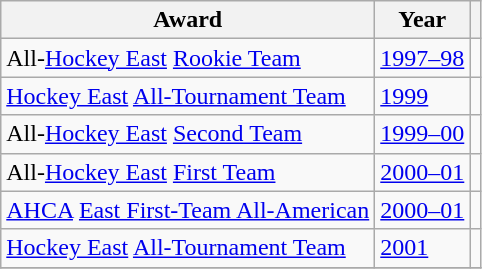<table class="wikitable">
<tr>
<th>Award</th>
<th>Year</th>
<th></th>
</tr>
<tr>
<td>All-<a href='#'>Hockey East</a> <a href='#'>Rookie Team</a></td>
<td><a href='#'>1997–98</a></td>
<td></td>
</tr>
<tr>
<td><a href='#'>Hockey East</a> <a href='#'>All-Tournament Team</a></td>
<td><a href='#'>1999</a></td>
<td></td>
</tr>
<tr>
<td>All-<a href='#'>Hockey East</a> <a href='#'>Second Team</a></td>
<td><a href='#'>1999–00</a></td>
<td></td>
</tr>
<tr>
<td>All-<a href='#'>Hockey East</a> <a href='#'>First Team</a></td>
<td><a href='#'>2000–01</a></td>
<td></td>
</tr>
<tr>
<td><a href='#'>AHCA</a> <a href='#'>East First-Team All-American</a></td>
<td><a href='#'>2000–01</a></td>
<td></td>
</tr>
<tr>
<td><a href='#'>Hockey East</a> <a href='#'>All-Tournament Team</a></td>
<td><a href='#'>2001</a></td>
<td></td>
</tr>
<tr>
</tr>
</table>
